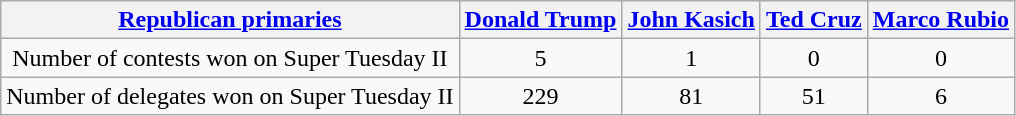<table class="wikitable" style="text-align:center;">
<tr>
<th><a href='#'>Republican primaries</a></th>
<th><a href='#'>Donald Trump</a></th>
<th><a href='#'>John Kasich</a></th>
<th><a href='#'>Ted Cruz</a></th>
<th><a href='#'>Marco Rubio</a></th>
</tr>
<tr>
<td>Number of contests won on Super Tuesday II</td>
<td>5</td>
<td>1</td>
<td>0</td>
<td>0</td>
</tr>
<tr>
<td>Number of delegates won on Super Tuesday II</td>
<td>229</td>
<td>81</td>
<td>51</td>
<td>6</td>
</tr>
</table>
